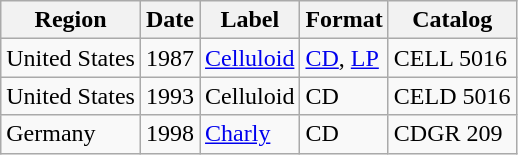<table class="wikitable">
<tr>
<th>Region</th>
<th>Date</th>
<th>Label</th>
<th>Format</th>
<th>Catalog</th>
</tr>
<tr>
<td>United States</td>
<td>1987</td>
<td><a href='#'>Celluloid</a></td>
<td><a href='#'>CD</a>, <a href='#'>LP</a></td>
<td>CELL 5016</td>
</tr>
<tr>
<td>United States</td>
<td>1993</td>
<td>Celluloid</td>
<td>CD</td>
<td>CELD 5016</td>
</tr>
<tr>
<td>Germany</td>
<td>1998</td>
<td><a href='#'>Charly</a></td>
<td>CD</td>
<td>CDGR 209</td>
</tr>
</table>
